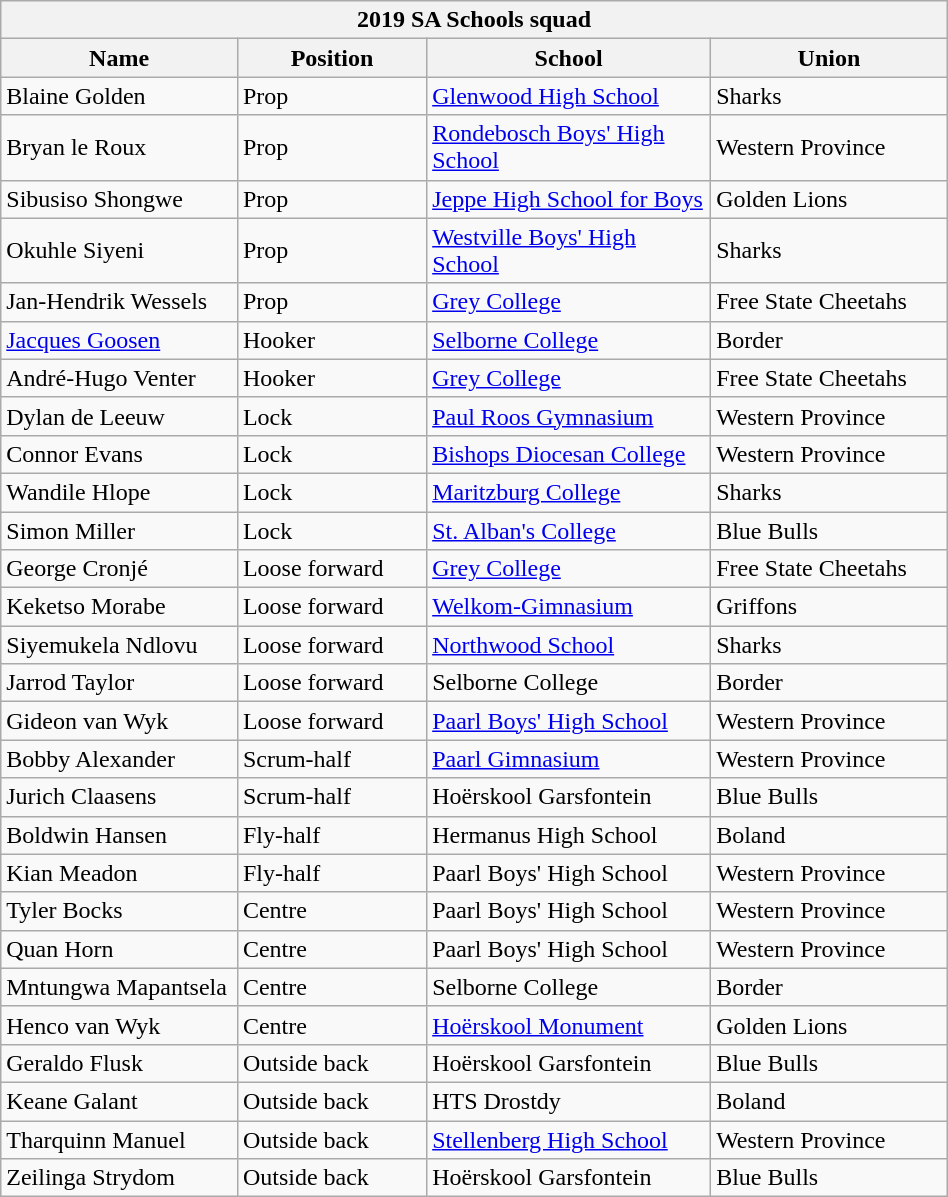<table class="wikitable" style="text-align:left; width:50%">
<tr>
<th colspan="100%">2019 SA Schools squad</th>
</tr>
<tr>
<th style="width:25%;">Name</th>
<th style="width:20%;">Position</th>
<th style="width:30%;">School</th>
<th style="width:25%;">Union</th>
</tr>
<tr>
<td>Blaine Golden</td>
<td>Prop</td>
<td><a href='#'>Glenwood High School</a></td>
<td>Sharks</td>
</tr>
<tr>
<td>Bryan le Roux </td>
<td>Prop</td>
<td><a href='#'>Rondebosch Boys' High School</a></td>
<td>Western Province</td>
</tr>
<tr>
<td>Sibusiso Shongwe </td>
<td>Prop</td>
<td><a href='#'>Jeppe High School for Boys</a></td>
<td>Golden Lions</td>
</tr>
<tr>
<td>Okuhle Siyeni</td>
<td>Prop</td>
<td><a href='#'>Westville Boys' High School</a></td>
<td>Sharks</td>
</tr>
<tr>
<td>Jan-Hendrik Wessels</td>
<td>Prop</td>
<td><a href='#'>Grey College</a></td>
<td>Free State Cheetahs</td>
</tr>
<tr>
<td><a href='#'>Jacques Goosen</a></td>
<td>Hooker</td>
<td><a href='#'>Selborne College</a></td>
<td>Border</td>
</tr>
<tr>
<td>André-Hugo Venter</td>
<td>Hooker</td>
<td><a href='#'>Grey College</a></td>
<td>Free State Cheetahs</td>
</tr>
<tr>
<td>Dylan de Leeuw</td>
<td>Lock</td>
<td><a href='#'>Paul Roos Gymnasium</a></td>
<td>Western Province</td>
</tr>
<tr>
<td>Connor Evans</td>
<td>Lock</td>
<td><a href='#'>Bishops Diocesan College</a></td>
<td>Western Province</td>
</tr>
<tr>
<td>Wandile Hlope</td>
<td>Lock</td>
<td><a href='#'>Maritzburg College</a></td>
<td>Sharks</td>
</tr>
<tr>
<td>Simon Miller</td>
<td>Lock</td>
<td><a href='#'>St. Alban's College</a></td>
<td>Blue Bulls</td>
</tr>
<tr>
<td>George Cronjé</td>
<td>Loose forward</td>
<td><a href='#'>Grey College</a></td>
<td>Free State Cheetahs</td>
</tr>
<tr>
<td>Keketso Morabe</td>
<td>Loose forward</td>
<td><a href='#'>Welkom-Gimnasium</a></td>
<td>Griffons</td>
</tr>
<tr>
<td>Siyemukela Ndlovu</td>
<td>Loose forward</td>
<td><a href='#'>Northwood School</a></td>
<td>Sharks</td>
</tr>
<tr>
<td>Jarrod Taylor</td>
<td>Loose forward</td>
<td>Selborne College</td>
<td>Border</td>
</tr>
<tr>
<td>Gideon van Wyk</td>
<td>Loose forward</td>
<td><a href='#'>Paarl Boys' High School</a></td>
<td>Western Province</td>
</tr>
<tr>
<td>Bobby Alexander</td>
<td>Scrum-half</td>
<td><a href='#'>Paarl Gimnasium</a></td>
<td>Western Province</td>
</tr>
<tr>
<td>Jurich Claasens</td>
<td>Scrum-half</td>
<td>Hoërskool Garsfontein</td>
<td>Blue Bulls</td>
</tr>
<tr>
<td>Boldwin Hansen</td>
<td>Fly-half</td>
<td>Hermanus High School</td>
<td>Boland</td>
</tr>
<tr>
<td>Kian Meadon</td>
<td>Fly-half</td>
<td>Paarl Boys' High School</td>
<td>Western Province</td>
</tr>
<tr>
<td>Tyler Bocks</td>
<td>Centre</td>
<td>Paarl Boys' High School</td>
<td>Western Province</td>
</tr>
<tr>
<td>Quan Horn </td>
<td>Centre</td>
<td>Paarl Boys' High School</td>
<td>Western Province</td>
</tr>
<tr>
<td>Mntungwa Mapantsela</td>
<td>Centre</td>
<td>Selborne College</td>
<td>Border</td>
</tr>
<tr>
<td>Henco van Wyk</td>
<td>Centre</td>
<td><a href='#'>Hoërskool Monument</a></td>
<td>Golden Lions</td>
</tr>
<tr>
<td>Geraldo Flusk </td>
<td>Outside back</td>
<td>Hoërskool Garsfontein</td>
<td>Blue Bulls</td>
</tr>
<tr>
<td>Keane Galant</td>
<td>Outside back</td>
<td>HTS Drostdy</td>
<td>Boland</td>
</tr>
<tr>
<td>Tharquinn Manuel</td>
<td>Outside back</td>
<td><a href='#'>Stellenberg High School</a></td>
<td>Western Province</td>
</tr>
<tr>
<td>Zeilinga Strydom</td>
<td>Outside back</td>
<td>Hoërskool Garsfontein</td>
<td>Blue Bulls</td>
</tr>
</table>
